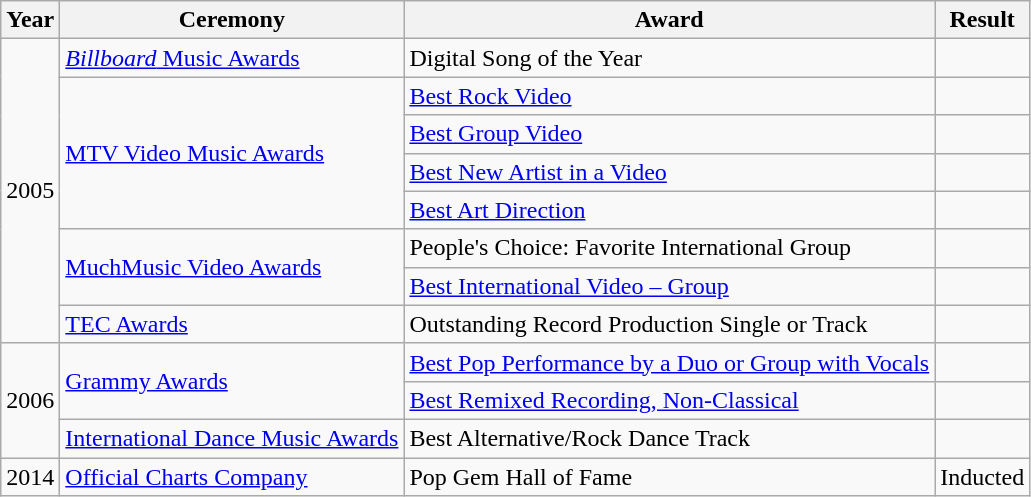<table class="wikitable sortable">
<tr>
<th align="left">Year</th>
<th align="left">Ceremony</th>
<th align="left">Award</th>
<th align="left">Result</th>
</tr>
<tr>
<td align="left" rowspan=8>2005</td>
<td align="left"><a href='#'><em>Billboard</em> Music Awards</a></td>
<td align="left">Digital Song of the Year</td>
<td></td>
</tr>
<tr>
<td style="text-align:left;" rowspan="4"><a href='#'>MTV Video Music Awards</a></td>
<td align="left"><a href='#'>Best Rock Video</a></td>
<td></td>
</tr>
<tr>
<td align="left"><a href='#'>Best Group Video</a></td>
<td></td>
</tr>
<tr>
<td align="left"><a href='#'>Best New Artist in a Video</a></td>
<td></td>
</tr>
<tr>
<td align="left"><a href='#'>Best Art Direction</a></td>
<td></td>
</tr>
<tr>
<td style="text-align:left;" rowspan="2"><a href='#'>MuchMusic Video Awards</a></td>
<td align="left">People's Choice: Favorite International Group</td>
<td></td>
</tr>
<tr>
<td align="left"><a href='#'>Best International Video – Group</a></td>
<td></td>
</tr>
<tr>
<td align="left"><a href='#'>TEC Awards</a></td>
<td align="left">Outstanding Record Production Single or Track</td>
<td></td>
</tr>
<tr>
<td align="left" rowspan=3>2006</td>
<td align="left" rowspan=2><a href='#'>Grammy Awards</a></td>
<td align="left"><a href='#'>Best Pop Performance by a Duo or Group with Vocals</a></td>
<td></td>
</tr>
<tr>
<td align="left"><a href='#'>Best Remixed Recording, Non-Classical</a></td>
<td></td>
</tr>
<tr>
<td align="left"><a href='#'>International Dance Music Awards</a></td>
<td align="left">Best Alternative/Rock Dance Track</td>
<td></td>
</tr>
<tr>
<td align="left">2014</td>
<td align="left"><a href='#'>Official Charts Company</a></td>
<td align="left">Pop Gem Hall of Fame</td>
<td align="left">Inducted</td>
</tr>
</table>
